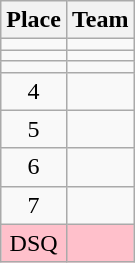<table class="wikitable">
<tr>
<th>Place</th>
<th>Team</th>
</tr>
<tr>
<td align=center></td>
<td></td>
</tr>
<tr>
<td align=center></td>
<td></td>
</tr>
<tr>
<td align=center></td>
<td></td>
</tr>
<tr>
<td align=center>4</td>
<td></td>
</tr>
<tr>
<td align=center>5</td>
<td></td>
</tr>
<tr>
<td align=center>6</td>
<td></td>
</tr>
<tr>
<td align=center>7</td>
<td></td>
</tr>
<tr bgcolor=pink>
<td align=center>DSQ</td>
<td></td>
</tr>
</table>
